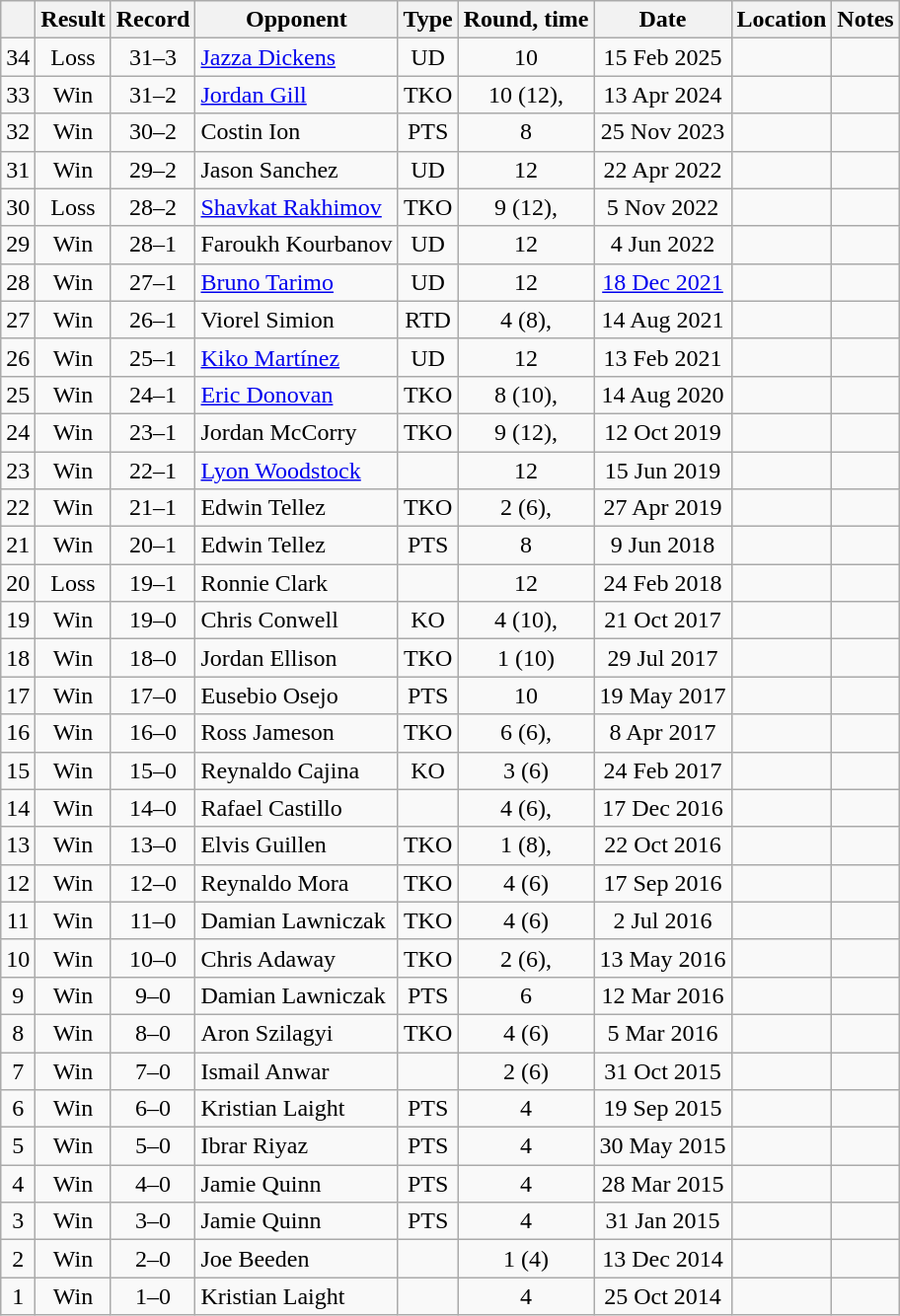<table class="wikitable" style="text-align:center">
<tr>
<th></th>
<th>Result</th>
<th>Record</th>
<th>Opponent</th>
<th>Type</th>
<th>Round, time</th>
<th>Date</th>
<th>Location</th>
<th>Notes</th>
</tr>
<tr>
<td>34</td>
<td>Loss</td>
<td>31–3</td>
<td align=left><a href='#'>Jazza Dickens</a></td>
<td>UD</td>
<td>10</td>
<td>15 Feb 2025</td>
<td align=left></td>
<td></td>
</tr>
<tr>
<td>33</td>
<td>Win</td>
<td>31–2</td>
<td align=left><a href='#'>Jordan Gill</a></td>
<td>TKO</td>
<td>10 (12), </td>
<td>13 Apr 2024</td>
<td align=left></td>
<td></td>
</tr>
<tr>
<td>32</td>
<td>Win</td>
<td>30–2</td>
<td align=left>Costin Ion</td>
<td>PTS</td>
<td>8</td>
<td>25 Nov 2023</td>
<td align=left></td>
<td></td>
</tr>
<tr>
<td>31</td>
<td>Win</td>
<td>29–2</td>
<td align=left>Jason Sanchez</td>
<td>UD</td>
<td>12</td>
<td>22 Apr 2022</td>
<td align=left></td>
<td></td>
</tr>
<tr>
<td>30</td>
<td>Loss</td>
<td>28–2</td>
<td align=left><a href='#'>Shavkat Rakhimov</a></td>
<td>TKO</td>
<td>9 (12), </td>
<td>5 Nov 2022</td>
<td align=left></td>
<td align=left></td>
</tr>
<tr>
<td>29</td>
<td>Win</td>
<td>28–1</td>
<td align=left>Faroukh Kourbanov</td>
<td>UD</td>
<td>12</td>
<td>4 Jun 2022</td>
<td align=left></td>
<td align=left></td>
</tr>
<tr>
<td>28</td>
<td>Win</td>
<td>27–1</td>
<td align=left><a href='#'>Bruno Tarimo</a></td>
<td>UD</td>
<td>12</td>
<td><a href='#'>18 Dec 2021</a></td>
<td align=left></td>
<td></td>
</tr>
<tr>
<td>27</td>
<td>Win</td>
<td>26–1</td>
<td align=left>Viorel Simion</td>
<td>RTD</td>
<td>4 (8), </td>
<td>14 Aug 2021</td>
<td align=left></td>
<td></td>
</tr>
<tr>
<td>26</td>
<td>Win</td>
<td>25–1</td>
<td align=left><a href='#'>Kiko Martínez</a></td>
<td>UD</td>
<td>12</td>
<td>13 Feb 2021</td>
<td align=left></td>
<td align=left></td>
</tr>
<tr>
<td>25</td>
<td>Win</td>
<td>24–1</td>
<td align=left><a href='#'>Eric Donovan</a></td>
<td>TKO</td>
<td>8 (10), </td>
<td>14 Aug 2020</td>
<td align=left></td>
<td align=left></td>
</tr>
<tr>
<td>24</td>
<td>Win</td>
<td>23–1</td>
<td align=left>Jordan McCorry</td>
<td>TKO</td>
<td>9 (12), </td>
<td>12 Oct 2019</td>
<td align=left></td>
<td align=left></td>
</tr>
<tr>
<td>23</td>
<td>Win</td>
<td>22–1</td>
<td align=left><a href='#'>Lyon Woodstock</a></td>
<td></td>
<td>12</td>
<td>15 Jun 2019</td>
<td align=left></td>
<td align=left></td>
</tr>
<tr>
<td>22</td>
<td>Win</td>
<td>21–1</td>
<td align=left>Edwin Tellez</td>
<td>TKO</td>
<td>2 (6), </td>
<td>27 Apr 2019</td>
<td align=left></td>
<td></td>
</tr>
<tr>
<td>21</td>
<td>Win</td>
<td>20–1</td>
<td align=left>Edwin Tellez</td>
<td>PTS</td>
<td>8</td>
<td>9 Jun 2018</td>
<td align=left></td>
<td></td>
</tr>
<tr>
<td>20</td>
<td>Loss</td>
<td>19–1</td>
<td align=left>Ronnie Clark</td>
<td></td>
<td>12</td>
<td>24 Feb 2018</td>
<td align=left></td>
<td align=left></td>
</tr>
<tr>
<td>19</td>
<td>Win</td>
<td>19–0</td>
<td align=left>Chris Conwell</td>
<td>KO</td>
<td>4 (10), </td>
<td>21 Oct 2017</td>
<td align=left></td>
<td align=left></td>
</tr>
<tr>
<td>18</td>
<td>Win</td>
<td>18–0</td>
<td align=left>Jordan Ellison</td>
<td>TKO</td>
<td>1 (10)</td>
<td>29 Jul 2017</td>
<td align=left></td>
<td></td>
</tr>
<tr>
<td>17</td>
<td>Win</td>
<td>17–0</td>
<td align=left>Eusebio Osejo</td>
<td>PTS</td>
<td>10</td>
<td>19 May 2017</td>
<td align=left></td>
<td></td>
</tr>
<tr>
<td>16</td>
<td>Win</td>
<td>16–0</td>
<td align=left>Ross Jameson</td>
<td>TKO</td>
<td>6 (6), </td>
<td>8 Apr 2017</td>
<td align=left></td>
<td></td>
</tr>
<tr>
<td>15</td>
<td>Win</td>
<td>15–0</td>
<td align=left>Reynaldo Cajina</td>
<td>KO</td>
<td>3 (6) </td>
<td>24 Feb 2017</td>
<td align=left></td>
<td></td>
</tr>
<tr>
<td>14</td>
<td>Win</td>
<td>14–0</td>
<td align=left>Rafael Castillo</td>
<td></td>
<td>4 (6), </td>
<td>17 Dec 2016</td>
<td align=left></td>
<td></td>
</tr>
<tr>
<td>13</td>
<td>Win</td>
<td>13–0</td>
<td align=left>Elvis Guillen</td>
<td>TKO</td>
<td>1 (8), </td>
<td>22 Oct 2016</td>
<td align=left></td>
<td></td>
</tr>
<tr>
<td>12</td>
<td>Win</td>
<td>12–0</td>
<td align=left>Reynaldo Mora</td>
<td>TKO</td>
<td>4 (6)</td>
<td>17 Sep 2016</td>
<td align=left></td>
<td></td>
</tr>
<tr>
<td>11</td>
<td>Win</td>
<td>11–0</td>
<td align=left>Damian Lawniczak</td>
<td>TKO</td>
<td>4 (6)</td>
<td>2 Jul 2016</td>
<td align=left></td>
<td></td>
</tr>
<tr>
<td>10</td>
<td>Win</td>
<td>10–0</td>
<td align=left>Chris Adaway</td>
<td>TKO</td>
<td>2 (6), </td>
<td>13 May 2016</td>
<td align=left></td>
<td></td>
</tr>
<tr>
<td>9</td>
<td>Win</td>
<td>9–0</td>
<td align=left>Damian Lawniczak</td>
<td>PTS</td>
<td>6</td>
<td>12 Mar 2016</td>
<td align=left></td>
<td></td>
</tr>
<tr>
<td>8</td>
<td>Win</td>
<td>8–0</td>
<td align=left>Aron Szilagyi</td>
<td>TKO</td>
<td>4 (6)</td>
<td>5 Mar 2016</td>
<td align=left></td>
<td></td>
</tr>
<tr>
<td>7</td>
<td>Win</td>
<td>7–0</td>
<td align=left>Ismail Anwar</td>
<td></td>
<td>2 (6)</td>
<td>31 Oct 2015</td>
<td align=left></td>
<td></td>
</tr>
<tr>
<td>6</td>
<td>Win</td>
<td>6–0</td>
<td align=left>Kristian Laight</td>
<td>PTS</td>
<td>4</td>
<td>19 Sep 2015</td>
<td align=left></td>
<td></td>
</tr>
<tr>
<td>5</td>
<td>Win</td>
<td>5–0</td>
<td align=left>Ibrar Riyaz</td>
<td>PTS</td>
<td>4</td>
<td>30 May 2015</td>
<td align=left></td>
<td></td>
</tr>
<tr>
<td>4</td>
<td>Win</td>
<td>4–0</td>
<td align=left>Jamie Quinn</td>
<td>PTS</td>
<td>4</td>
<td>28 Mar 2015</td>
<td align=left></td>
<td></td>
</tr>
<tr>
<td>3</td>
<td>Win</td>
<td>3–0</td>
<td align=left>Jamie Quinn</td>
<td>PTS</td>
<td>4</td>
<td>31 Jan 2015</td>
<td align=left></td>
<td></td>
</tr>
<tr>
<td>2</td>
<td>Win</td>
<td>2–0</td>
<td align=left>Joe Beeden</td>
<td></td>
<td>1 (4)</td>
<td>13 Dec 2014</td>
<td align=left></td>
<td></td>
</tr>
<tr>
<td>1</td>
<td>Win</td>
<td>1–0</td>
<td align=left>Kristian Laight</td>
<td></td>
<td>4</td>
<td>25 Oct 2014</td>
<td align=left></td>
<td></td>
</tr>
</table>
